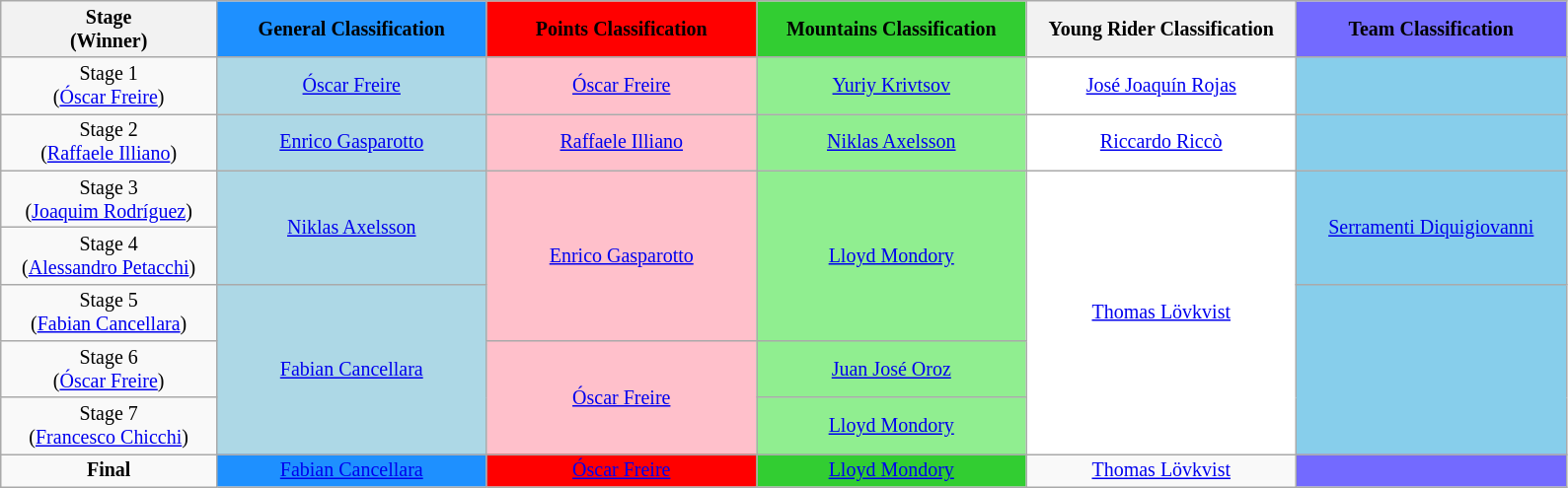<table class="wikitable" style="text-align: center; font-size:smaller;">
<tr>
<th width="12%"><strong>Stage<br>(Winner)</strong></th>
<th style="background-color:dodgerblue;" width="15%"><strong>General Classification</strong></th>
<th style="background-color:red;" width="15%"><strong>Points Classification</strong></th>
<th style="background-color:limegreen;" width="15%"><strong>Mountains Classification</strong></th>
<th style="background-color:offwhite;" width="15%"><strong>Young Rider Classification</strong></th>
<th style="background-color:#736AFF;" width="15%"><strong>Team Classification</strong></th>
</tr>
<tr>
<td>Stage 1<br>(<a href='#'>Óscar Freire</a>)</td>
<td style="background-color:lightblue;" rowspan="1"><a href='#'>Óscar Freire</a></td>
<td style="background-color:pink;" rowspan="1"><a href='#'>Óscar Freire</a></td>
<td style="background-color:lightgreen;" rowspan="1"><a href='#'>Yuriy Krivtsov</a></td>
<td style="background-color:white;" rowspan="1"><a href='#'>José Joaquín Rojas</a></td>
<td style="background-color:skyblue;" rowspan="1"></td>
</tr>
<tr>
<td>Stage 2<br>(<a href='#'>Raffaele Illiano</a>)</td>
<td style="background-color:lightblue;" rowspan="1"><a href='#'>Enrico Gasparotto</a></td>
<td style="background-color:pink;" rowspan="1"><a href='#'>Raffaele Illiano</a></td>
<td style="background-color:lightgreen;" rowspan="1"><a href='#'>Niklas Axelsson</a></td>
<td style="background-color:white;" rowspan="1"><a href='#'>Riccardo Riccò</a></td>
<td style="background-color:skyblue;" rowspan="1"></td>
</tr>
<tr>
<td>Stage 3<br>(<a href='#'>Joaquim Rodríguez</a>)</td>
<td style="background-color:lightblue;" rowspan="2"><a href='#'>Niklas Axelsson</a></td>
<td style="background-color:pink;" rowspan="3"><a href='#'>Enrico Gasparotto</a></td>
<td style="background-color:lightgreen;" rowspan="3"><a href='#'>Lloyd Mondory</a></td>
<td style="background-color:white;" rowspan="5"><a href='#'>Thomas Lövkvist</a></td>
<td style="background-color:skyblue;" rowspan="2"><a href='#'>Serramenti Diquigiovanni</a></td>
</tr>
<tr>
<td>Stage 4<br>(<a href='#'>Alessandro Petacchi</a>)</td>
</tr>
<tr>
<td>Stage 5<br>(<a href='#'>Fabian Cancellara</a>)</td>
<td style="background-color:lightblue;" rowspan="3"><a href='#'>Fabian Cancellara</a></td>
<td style="background-color:skyblue;" rowspan="3"></td>
</tr>
<tr>
<td>Stage 6<br>(<a href='#'>Óscar Freire</a>)</td>
<td style="background-color:pink;" rowspan="2"><a href='#'>Óscar Freire</a></td>
<td style="background-color:lightgreen;" rowspan="1"><a href='#'>Juan José Oroz</a></td>
</tr>
<tr>
<td>Stage 7<br>(<a href='#'>Francesco Chicchi</a>)</td>
<td style="background-color:lightgreen;" rowspan="1"><a href='#'>Lloyd Mondory</a></td>
</tr>
<tr>
<td><strong>Final</strong><br></td>
<td style="background-color:dodgerblue;" rowspan="1"><a href='#'>Fabian Cancellara</a></td>
<td style="background-color:red;" rowspan="1"><a href='#'>Óscar Freire</a></td>
<td style="background-color:limegreen;" rowspan="1"><a href='#'>Lloyd Mondory</a></td>
<td style="background-color:offwhite;" rowspan="1"><a href='#'>Thomas Lövkvist</a></td>
<td style="background-color:#736AFF;" width="15%"></td>
</tr>
</table>
